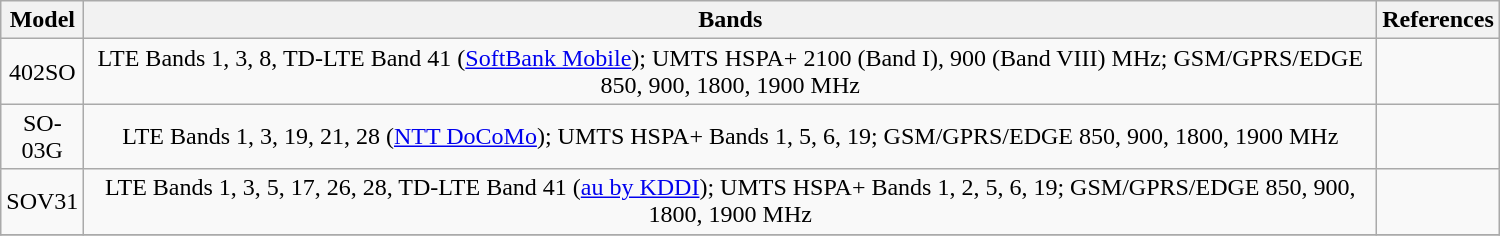<table class="wikitable" style="width:1000px">
<tr>
<th width="10">Model</th>
<th>Bands</th>
<th>References</th>
</tr>
<tr>
<td align="center">402SO</td>
<td align="center">LTE Bands 1, 3, 8, TD-LTE Band 41 (<a href='#'>SoftBank Mobile</a>); UMTS HSPA+ 2100 (Band I), 900 (Band VIII) MHz; GSM/GPRS/EDGE 850, 900, 1800, 1900 MHz</td>
<td align="center"></td>
</tr>
<tr>
<td align="center">SO-03G</td>
<td align="center">LTE Bands 1, 3, 19, 21, 28 (<a href='#'>NTT DoCoMo</a>); UMTS HSPA+ Bands 1, 5, 6, 19; GSM/GPRS/EDGE 850, 900, 1800, 1900 MHz</td>
<td align="center"></td>
</tr>
<tr>
<td align="center">SOV31</td>
<td align="center">LTE Bands 1, 3, 5, 17, 26, 28, TD-LTE Band 41 (<a href='#'>au by KDDI</a>); UMTS HSPA+ Bands 1, 2, 5, 6, 19; GSM/GPRS/EDGE 850, 900, 1800, 1900 MHz</td>
<td align="center"></td>
</tr>
<tr>
</tr>
</table>
